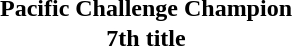<table cellspacing=0 width=100% style="text-align:center; font-weight:bold;">
<tr>
<td></td>
</tr>
<tr>
<td>Pacific Challenge Champion</td>
</tr>
<tr>
<td>7th title</td>
</tr>
</table>
